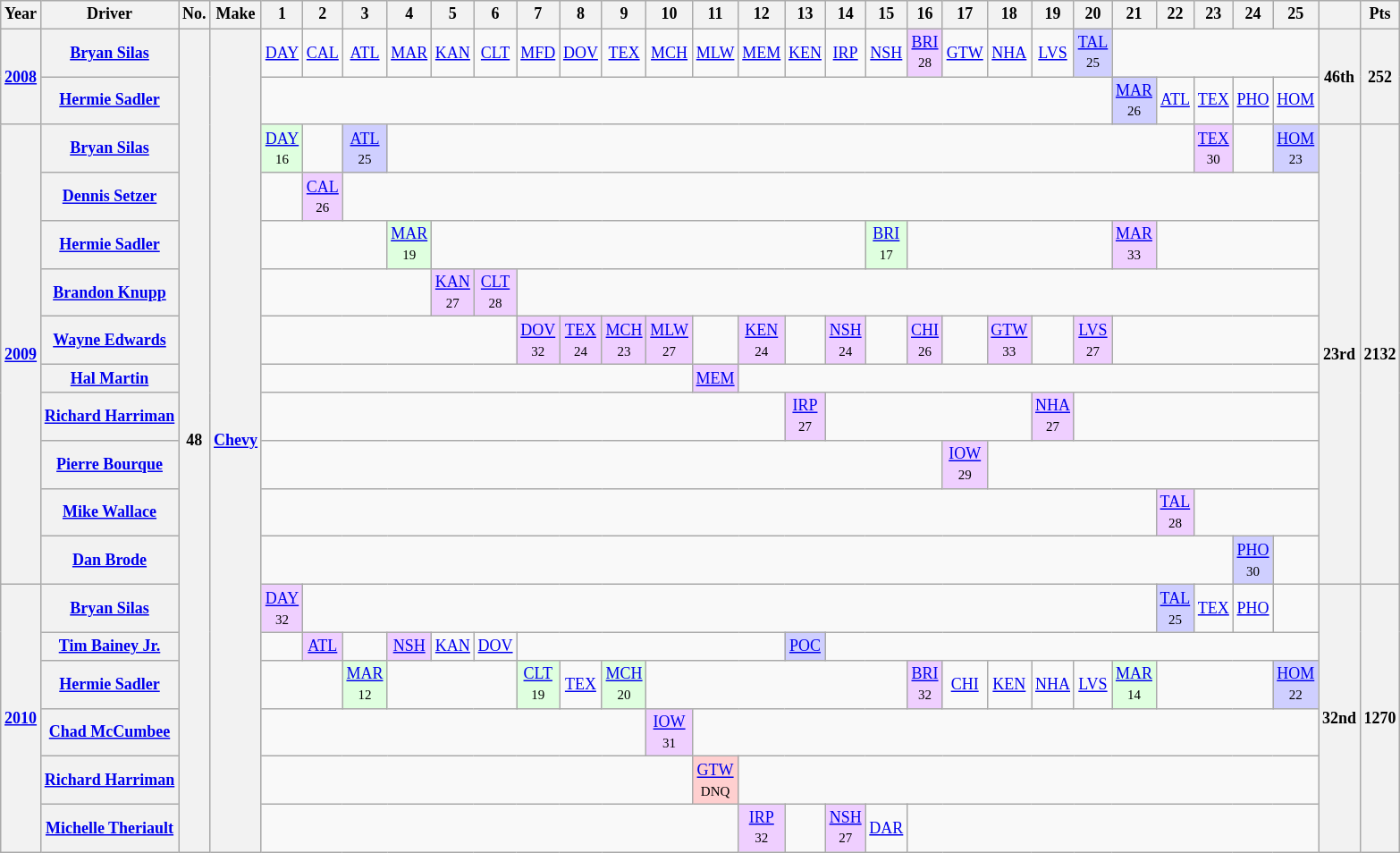<table class="wikitable" style="text-align:center; font-size:75%">
<tr>
<th>Year</th>
<th>Driver</th>
<th>No.</th>
<th>Make</th>
<th>1</th>
<th>2</th>
<th>3</th>
<th>4</th>
<th>5</th>
<th>6</th>
<th>7</th>
<th>8</th>
<th>9</th>
<th>10</th>
<th>11</th>
<th>12</th>
<th>13</th>
<th>14</th>
<th>15</th>
<th>16</th>
<th>17</th>
<th>18</th>
<th>19</th>
<th>20</th>
<th>21</th>
<th>22</th>
<th>23</th>
<th>24</th>
<th>25</th>
<th></th>
<th>Pts</th>
</tr>
<tr>
<th rowspan="2"><a href='#'>2008</a></th>
<th><a href='#'>Bryan Silas</a></th>
<th rowspan="18">48</th>
<th rowspan="18"><a href='#'>Chevy</a></th>
<td><a href='#'>DAY</a></td>
<td><a href='#'>CAL</a></td>
<td><a href='#'>ATL</a></td>
<td><a href='#'>MAR</a></td>
<td><a href='#'>KAN</a></td>
<td><a href='#'>CLT</a></td>
<td><a href='#'>MFD</a></td>
<td><a href='#'>DOV</a></td>
<td><a href='#'>TEX</a></td>
<td><a href='#'>MCH</a></td>
<td><a href='#'>MLW</a></td>
<td><a href='#'>MEM</a></td>
<td><a href='#'>KEN</a></td>
<td><a href='#'>IRP</a></td>
<td><a href='#'>NSH</a></td>
<td style="background:#EFCFFF;"><a href='#'>BRI</a><br><small>28</small></td>
<td><a href='#'>GTW</a></td>
<td><a href='#'>NHA</a></td>
<td><a href='#'>LVS</a></td>
<td style="background:#CFCFFF;"><a href='#'>TAL</a><br><small>25</small></td>
<td colspan="5"></td>
<th rowspan="2">46th</th>
<th rowspan="2">252</th>
</tr>
<tr>
<th><a href='#'>Hermie Sadler</a></th>
<td colspan="20"></td>
<td style="background:#CFCFFF;"><a href='#'>MAR</a><br><small>26</small></td>
<td><a href='#'>ATL</a></td>
<td><a href='#'>TEX</a></td>
<td><a href='#'>PHO</a></td>
<td><a href='#'>HOM</a></td>
</tr>
<tr>
<th rowspan="10"><a href='#'>2009</a></th>
<th><a href='#'>Bryan Silas</a></th>
<td style="background:#DFFFDF;"><a href='#'>DAY</a><br><small>16</small></td>
<td></td>
<td style="background:#CFCFFF;"><a href='#'>ATL</a><br><small>25</small></td>
<td colspan="19"></td>
<td style="background:#EFCFFF;"><a href='#'>TEX</a><br><small>30</small></td>
<td></td>
<td style="background:#CFCFFF;"><a href='#'>HOM</a><br><small>23</small></td>
<th rowspan="10">23rd</th>
<th rowspan="10">2132</th>
</tr>
<tr>
<th><a href='#'>Dennis Setzer</a></th>
<td></td>
<td style="background:#EFCFFF;"><a href='#'>CAL</a><br><small>26</small></td>
<td colspan="23"></td>
</tr>
<tr>
<th><a href='#'>Hermie Sadler</a></th>
<td colspan="3"></td>
<td style="background:#DFFFDF;"><a href='#'>MAR</a><br><small>19</small></td>
<td colspan="10"></td>
<td style="background:#DFFFDF;"><a href='#'>BRI</a><br><small>17</small></td>
<td colspan="5"></td>
<td style="background:#EFCFFF;"><a href='#'>MAR</a><br><small>33</small></td>
<td colspan="4"></td>
</tr>
<tr>
<th><a href='#'>Brandon Knupp</a></th>
<td colspan=4></td>
<td style="background:#EFCFFF;"><a href='#'>KAN</a> <br><small>27</small></td>
<td style="background:#EFCFFF;"><a href='#'>CLT</a> <br><small>28</small></td>
<td colspan=19></td>
</tr>
<tr>
<th><a href='#'>Wayne Edwards</a></th>
<td colspan="6"></td>
<td style="background:#EFCFFF;"><a href='#'>DOV</a><br><small>32</small></td>
<td style="background:#EFCFFF;"><a href='#'>TEX</a><br><small>24</small></td>
<td style="background:#EFCFFF;"><a href='#'>MCH</a><br><small>23</small></td>
<td style="background:#EFCFFF;"><a href='#'>MLW</a><br><small>27</small></td>
<td></td>
<td style="background:#EFCFFF;"><a href='#'>KEN</a><br><small>24</small></td>
<td></td>
<td style="background:#EFCFFF;"><a href='#'>NSH</a><br><small>24</small></td>
<td></td>
<td style="background:#EFCFFF;"><a href='#'>CHI</a><br><small>26</small></td>
<td></td>
<td style="background:#EFCFFF;"><a href='#'>GTW</a><br><small>33</small></td>
<td></td>
<td style="background:#EFCFFF;"><a href='#'>LVS</a><br><small>27</small></td>
<td colspan="5"></td>
</tr>
<tr>
<th><a href='#'>Hal Martin</a></th>
<td colspan="10"></td>
<td style="background:#EFCFFF;"><a href='#'>MEM</a><br></td>
<td colspan="14"></td>
</tr>
<tr>
<th><a href='#'>Richard Harriman</a></th>
<td colspan="12"></td>
<td style="background:#EFCFFF;"><a href='#'>IRP</a><br><small>27</small></td>
<td colspan="5"></td>
<td style="background:#EFCFFF;"><a href='#'>NHA</a><br><small>27</small></td>
<td colspan="6"></td>
</tr>
<tr>
<th><a href='#'>Pierre Bourque</a></th>
<td colspan="16"></td>
<td style="background:#EFCFFF;"><a href='#'>IOW</a><br><small>29</small></td>
<td colspan="8"></td>
</tr>
<tr>
<th><a href='#'>Mike Wallace</a></th>
<td colspan="21"></td>
<td style="background:#EFCFFF;"><a href='#'>TAL</a><br><small>28</small></td>
<td colspan="3"></td>
</tr>
<tr>
<th><a href='#'>Dan Brode</a></th>
<td colspan="23"></td>
<td style="background:#CFCFFF;"><a href='#'>PHO</a><br><small>30</small></td>
<td></td>
</tr>
<tr>
<th rowspan="6"><a href='#'>2010</a></th>
<th><a href='#'>Bryan Silas</a></th>
<td style="background:#EFCFFF;"><a href='#'>DAY</a><br><small>32</small></td>
<td colspan="20"></td>
<td style="background:#CFCFFF;"><a href='#'>TAL</a><br><small>25</small></td>
<td><a href='#'>TEX</a></td>
<td><a href='#'>PHO</a></td>
<td></td>
<th rowspan="6">32nd</th>
<th rowspan="6">1270</th>
</tr>
<tr>
<th><a href='#'>Tim Bainey Jr.</a></th>
<td></td>
<td style="background:#EFCFFF;"><a href='#'>ATL</a><br></td>
<td></td>
<td style="background:#EFCFFF;"><a href='#'>NSH</a><br></td>
<td><a href='#'>KAN</a></td>
<td><a href='#'>DOV</a></td>
<td colspan="6"></td>
<td style="background:#CFCFFF;"><a href='#'>POC</a><br></td>
<td colspan="12"></td>
</tr>
<tr>
<th><a href='#'>Hermie Sadler</a></th>
<td colspan="2"></td>
<td style="background:#DFFFDF;"><a href='#'>MAR</a><br><small>12</small></td>
<td colspan="3"></td>
<td style="background:#DFFFDF;"><a href='#'>CLT</a><br><small>19</small></td>
<td><a href='#'>TEX</a></td>
<td style="background:#DFFFDF;"><a href='#'>MCH</a><br><small>20</small></td>
<td colspan="6"></td>
<td style="background:#EFCFFF;"><a href='#'>BRI</a><br><small>32</small></td>
<td><a href='#'>CHI</a></td>
<td><a href='#'>KEN</a></td>
<td><a href='#'>NHA</a></td>
<td><a href='#'>LVS</a></td>
<td style="background:#DFFFDF;"><a href='#'>MAR</a><br><small>14</small></td>
<td colspan="3"></td>
<td style="background:#CFCFFF;"><a href='#'>HOM</a><br><small>22</small></td>
</tr>
<tr>
<th><a href='#'>Chad McCumbee</a></th>
<td colspan=9></td>
<td style="background:#EFCFFF;"><a href='#'>IOW</a><br><small>31</small></td>
<td colspan="15"></td>
</tr>
<tr>
<th><a href='#'>Richard Harriman</a></th>
<td colspan="10"></td>
<td style="background:#FFCFCF;"><a href='#'>GTW</a><br><small>DNQ</small></td>
<td colspan="14"></td>
</tr>
<tr>
<th><a href='#'>Michelle Theriault</a></th>
<td colspan="11"></td>
<td style="background:#EFCFFF;"><a href='#'>IRP</a><br><small>32</small></td>
<td></td>
<td style="background:#EFCFFF;"><a href='#'>NSH</a><br><small>27</small></td>
<td><a href='#'>DAR</a></td>
<td colspan="10"></td>
</tr>
</table>
